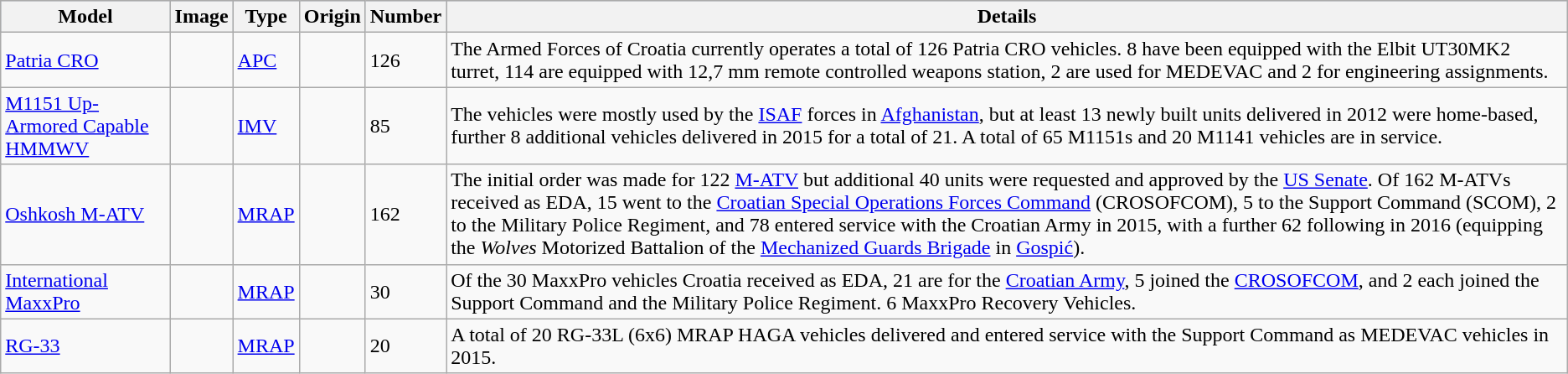<table class="wikitable">
<tr style="background:#aabccc;">
<th>Model</th>
<th>Image</th>
<th>Type</th>
<th>Origin</th>
<th>Number</th>
<th>Details</th>
</tr>
<tr>
<td><a href='#'>Patria CRO</a></td>
<td></td>
<td><a href='#'>APC</a></td>
<td><br></td>
<td>126</td>
<td>The Armed Forces of Croatia currently operates a total of 126 Patria CRO vehicles. 8 have been equipped with the Elbit UT30MK2 turret, 114 are equipped with 12,7 mm remote controlled weapons station, 2 are used for MEDEVAC and 2 for engineering assignments.</td>
</tr>
<tr>
<td><a href='#'>M1151 Up-Armored Capable HMMWV</a></td>
<td></td>
<td><a href='#'>IMV</a></td>
<td></td>
<td>85</td>
<td>The vehicles were mostly used by the <a href='#'>ISAF</a> forces in <a href='#'>Afghanistan</a>, but at least 13 newly built units delivered in 2012 were home-based, further 8 additional vehicles delivered in 2015 for a total of 21. A total of 65 M1151s and 20 M1141 vehicles are in service.</td>
</tr>
<tr>
<td><a href='#'>Oshkosh M-ATV</a></td>
<td></td>
<td><a href='#'>MRAP</a></td>
<td></td>
<td>162</td>
<td>The initial order was made for 122 <a href='#'>M-ATV</a> but additional 40 units were requested and approved by the <a href='#'>US Senate</a>. Of 162 M-ATVs received as EDA, 15 went to the <a href='#'>Croatian Special Operations Forces Command</a> (CROSOFCOM), 5 to the Support Command (SCOM), 2 to the Military Police Regiment, and 78 entered service with the Croatian Army in 2015, with a further 62 following in 2016 (equipping the <em>Wolves</em> Motorized Battalion of the <a href='#'>Mechanized Guards Brigade</a> in <a href='#'>Gospić</a>).</td>
</tr>
<tr>
<td><a href='#'>International MaxxPro</a></td>
<td></td>
<td><a href='#'>MRAP</a></td>
<td></td>
<td>30</td>
<td>Of the 30 MaxxPro vehicles Croatia received as EDA, 21 are for the <a href='#'>Croatian Army</a>, 5 joined the <a href='#'>CROSOFCOM</a>, and 2 each joined the Support Command and the Military Police Regiment. 6 MaxxPro Recovery Vehicles.</td>
</tr>
<tr>
<td><a href='#'>RG-33</a></td>
<td></td>
<td><a href='#'>MRAP</a></td>
<td></td>
<td>20</td>
<td>A total of 20 RG-33L (6x6) MRAP HAGA vehicles delivered and entered service with the Support Command as MEDEVAC vehicles in 2015.</td>
</tr>
</table>
